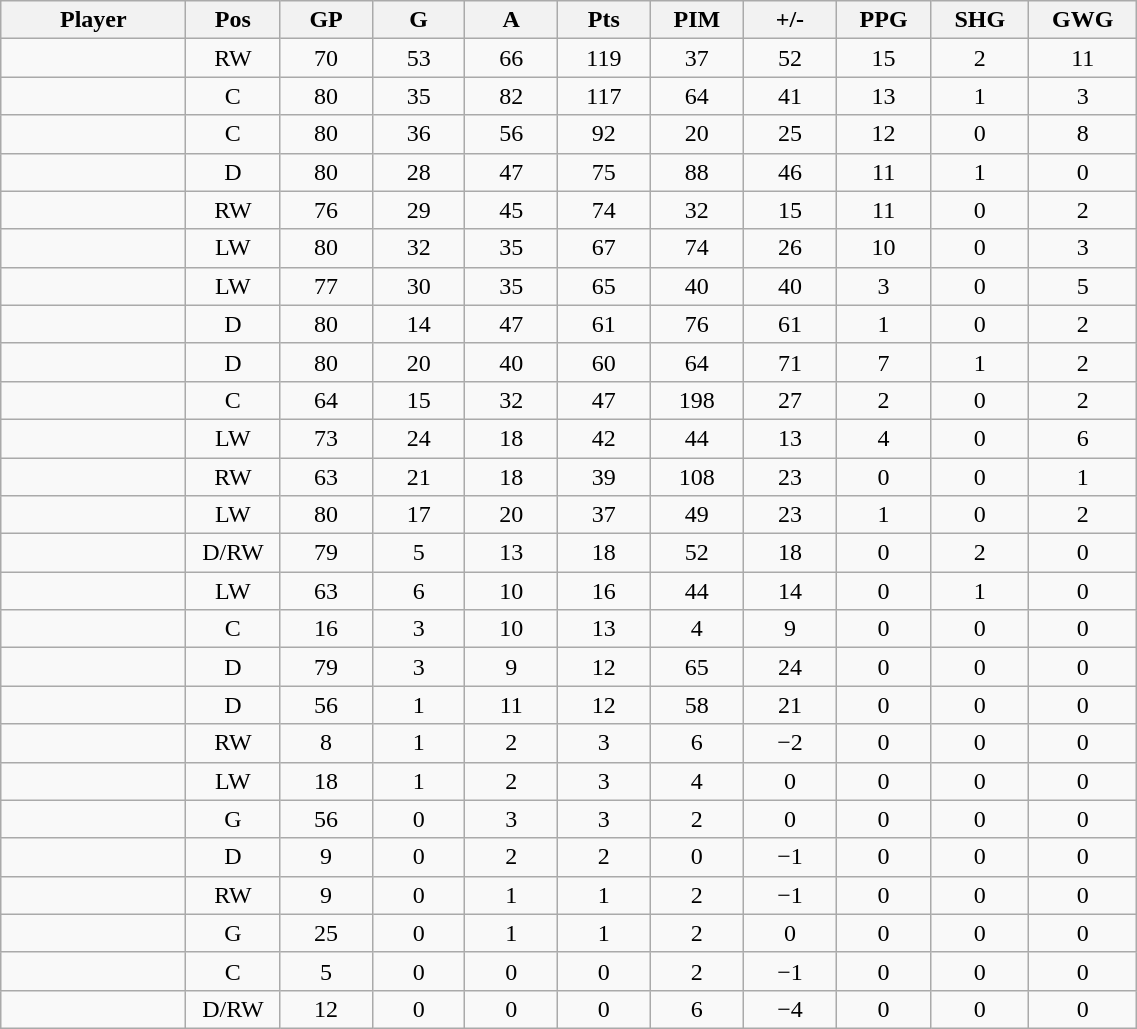<table class="wikitable sortable" width="60%">
<tr ALIGN="center">
<th bgcolor="#DDDDFF" width="10%">Player</th>
<th bgcolor="#DDDDFF" width="3%" title="Position">Pos</th>
<th bgcolor="#DDDDFF" width="5%" title="Games played">GP</th>
<th bgcolor="#DDDDFF" width="5%" title="Goals">G</th>
<th bgcolor="#DDDDFF" width="5%" title="Assists">A</th>
<th bgcolor="#DDDDFF" width="5%" title="Points">Pts</th>
<th bgcolor="#DDDDFF" width="5%" title="Penalties in Minutes">PIM</th>
<th bgcolor="#DDDDFF" width="5%" title="Plus/Minus">+/-</th>
<th bgcolor="#DDDDFF" width="5%" title="Power Play Goals">PPG</th>
<th bgcolor="#DDDDFF" width="5%" title="Short-handed Goals">SHG</th>
<th bgcolor="#DDDDFF" width="5%" title="Game-winning Goals">GWG</th>
</tr>
<tr align="center">
<td align="right"></td>
<td>RW</td>
<td>70</td>
<td>53</td>
<td>66</td>
<td>119</td>
<td>37</td>
<td>52</td>
<td>15</td>
<td>2</td>
<td>11</td>
</tr>
<tr align="center">
<td align="right"></td>
<td>C</td>
<td>80</td>
<td>35</td>
<td>82</td>
<td>117</td>
<td>64</td>
<td>41</td>
<td>13</td>
<td>1</td>
<td>3</td>
</tr>
<tr align="center">
<td align="right"></td>
<td>C</td>
<td>80</td>
<td>36</td>
<td>56</td>
<td>92</td>
<td>20</td>
<td>25</td>
<td>12</td>
<td>0</td>
<td>8</td>
</tr>
<tr align="center">
<td align="right"></td>
<td>D</td>
<td>80</td>
<td>28</td>
<td>47</td>
<td>75</td>
<td>88</td>
<td>46</td>
<td>11</td>
<td>1</td>
<td>0</td>
</tr>
<tr align="center">
<td align="right"></td>
<td>RW</td>
<td>76</td>
<td>29</td>
<td>45</td>
<td>74</td>
<td>32</td>
<td>15</td>
<td>11</td>
<td>0</td>
<td>2</td>
</tr>
<tr align="center">
<td align="right"></td>
<td>LW</td>
<td>80</td>
<td>32</td>
<td>35</td>
<td>67</td>
<td>74</td>
<td>26</td>
<td>10</td>
<td>0</td>
<td>3</td>
</tr>
<tr align="center">
<td align="right"></td>
<td>LW</td>
<td>77</td>
<td>30</td>
<td>35</td>
<td>65</td>
<td>40</td>
<td>40</td>
<td>3</td>
<td>0</td>
<td>5</td>
</tr>
<tr align="center">
<td align="right"></td>
<td>D</td>
<td>80</td>
<td>14</td>
<td>47</td>
<td>61</td>
<td>76</td>
<td>61</td>
<td>1</td>
<td>0</td>
<td>2</td>
</tr>
<tr align="center">
<td align="right"></td>
<td>D</td>
<td>80</td>
<td>20</td>
<td>40</td>
<td>60</td>
<td>64</td>
<td>71</td>
<td>7</td>
<td>1</td>
<td>2</td>
</tr>
<tr align="center">
<td align="right"></td>
<td>C</td>
<td>64</td>
<td>15</td>
<td>32</td>
<td>47</td>
<td>198</td>
<td>27</td>
<td>2</td>
<td>0</td>
<td>2</td>
</tr>
<tr align="center">
<td align="right"></td>
<td>LW</td>
<td>73</td>
<td>24</td>
<td>18</td>
<td>42</td>
<td>44</td>
<td>13</td>
<td>4</td>
<td>0</td>
<td>6</td>
</tr>
<tr align="center">
<td align="right"></td>
<td>RW</td>
<td>63</td>
<td>21</td>
<td>18</td>
<td>39</td>
<td>108</td>
<td>23</td>
<td>0</td>
<td>0</td>
<td>1</td>
</tr>
<tr align="center">
<td align="right"></td>
<td>LW</td>
<td>80</td>
<td>17</td>
<td>20</td>
<td>37</td>
<td>49</td>
<td>23</td>
<td>1</td>
<td>0</td>
<td>2</td>
</tr>
<tr align="center">
<td align="right"></td>
<td>D/RW</td>
<td>79</td>
<td>5</td>
<td>13</td>
<td>18</td>
<td>52</td>
<td>18</td>
<td>0</td>
<td>2</td>
<td>0</td>
</tr>
<tr align="center">
<td align="right"></td>
<td>LW</td>
<td>63</td>
<td>6</td>
<td>10</td>
<td>16</td>
<td>44</td>
<td>14</td>
<td>0</td>
<td>1</td>
<td>0</td>
</tr>
<tr align="center">
<td align="right"></td>
<td>C</td>
<td>16</td>
<td>3</td>
<td>10</td>
<td>13</td>
<td>4</td>
<td>9</td>
<td>0</td>
<td>0</td>
<td>0</td>
</tr>
<tr align="center">
<td align="right"></td>
<td>D</td>
<td>79</td>
<td>3</td>
<td>9</td>
<td>12</td>
<td>65</td>
<td>24</td>
<td>0</td>
<td>0</td>
<td>0</td>
</tr>
<tr align="center">
<td align="right"></td>
<td>D</td>
<td>56</td>
<td>1</td>
<td>11</td>
<td>12</td>
<td>58</td>
<td>21</td>
<td>0</td>
<td>0</td>
<td>0</td>
</tr>
<tr align="center">
<td align="right"></td>
<td>RW</td>
<td>8</td>
<td>1</td>
<td>2</td>
<td>3</td>
<td>6</td>
<td>−2</td>
<td>0</td>
<td>0</td>
<td>0</td>
</tr>
<tr align="center">
<td align="right"></td>
<td>LW</td>
<td>18</td>
<td>1</td>
<td>2</td>
<td>3</td>
<td>4</td>
<td>0</td>
<td>0</td>
<td>0</td>
<td>0</td>
</tr>
<tr align="center">
<td align="right"></td>
<td>G</td>
<td>56</td>
<td>0</td>
<td>3</td>
<td>3</td>
<td>2</td>
<td>0</td>
<td>0</td>
<td>0</td>
<td>0</td>
</tr>
<tr align="center">
<td align="right"></td>
<td>D</td>
<td>9</td>
<td>0</td>
<td>2</td>
<td>2</td>
<td>0</td>
<td>−1</td>
<td>0</td>
<td>0</td>
<td>0</td>
</tr>
<tr align="center">
<td align="right"></td>
<td>RW</td>
<td>9</td>
<td>0</td>
<td>1</td>
<td>1</td>
<td>2</td>
<td>−1</td>
<td>0</td>
<td>0</td>
<td>0</td>
</tr>
<tr align="center">
<td align="right"></td>
<td>G</td>
<td>25</td>
<td>0</td>
<td>1</td>
<td>1</td>
<td>2</td>
<td>0</td>
<td>0</td>
<td>0</td>
<td>0</td>
</tr>
<tr align="center">
<td align="right"></td>
<td>C</td>
<td>5</td>
<td>0</td>
<td>0</td>
<td>0</td>
<td>2</td>
<td>−1</td>
<td>0</td>
<td>0</td>
<td>0</td>
</tr>
<tr align="center">
<td align="right"></td>
<td>D/RW</td>
<td>12</td>
<td>0</td>
<td>0</td>
<td>0</td>
<td>6</td>
<td>−4</td>
<td>0</td>
<td>0</td>
<td>0</td>
</tr>
</table>
